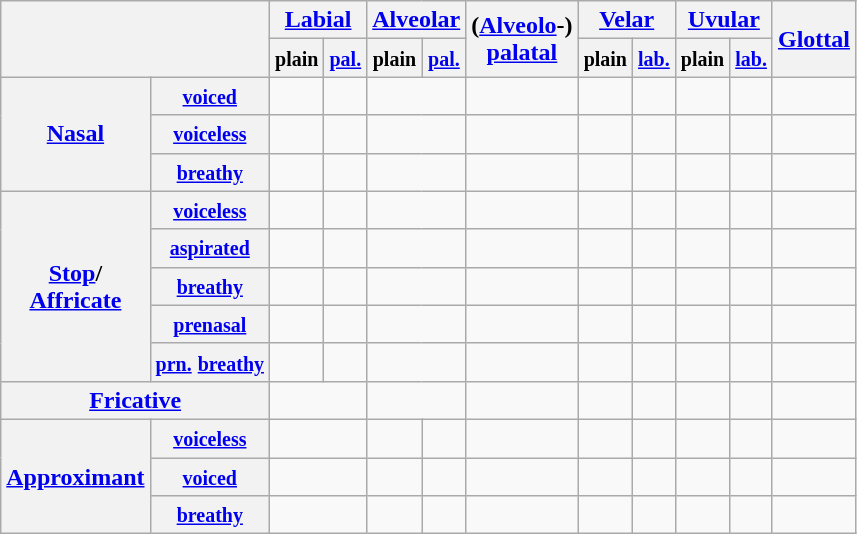<table class="wikitable" style="text-align:center">
<tr>
<th colspan="2" rowspan="2"></th>
<th colspan="2"><a href='#'>Labial</a></th>
<th colspan="2"><a href='#'>Alveolar</a></th>
<th rowspan="2">(<a href='#'>Alveolo</a>-)<a href='#'><br>palatal</a></th>
<th colspan="2"><a href='#'>Velar</a></th>
<th colspan="2"><a href='#'>Uvular</a></th>
<th rowspan="2"><a href='#'>Glottal</a></th>
</tr>
<tr>
<th><small>plain</small></th>
<th><small><a href='#'>pal.</a></small></th>
<th><small>plain</small></th>
<th><small><a href='#'>pal.</a></small></th>
<th><small>plain</small></th>
<th><small><a href='#'>lab.</a></small></th>
<th><small>plain</small></th>
<th><small><a href='#'>lab.</a></small></th>
</tr>
<tr>
<th rowspan="3"><a href='#'>Nasal</a></th>
<th><small><a href='#'>voiced</a></small></th>
<td></td>
<td></td>
<td colspan="2"></td>
<td></td>
<td></td>
<td></td>
<td></td>
<td></td>
<td></td>
</tr>
<tr>
<th><a href='#'><small></small></a><a href='#'><small></small></a><small><a href='#'>voiceless</a></small></th>
<td></td>
<td></td>
<td colspan="2"></td>
<td></td>
<td></td>
<td></td>
<td></td>
<td></td>
<td></td>
</tr>
<tr>
<th><small><a href='#'>breathy</a></small></th>
<td></td>
<td></td>
<td colspan="2"></td>
<td></td>
<td></td>
<td></td>
<td></td>
<td></td>
<td></td>
</tr>
<tr>
<th rowspan="5"><a href='#'>Stop</a>/<br><a href='#'>Affricate</a></th>
<th><small><a href='#'>voiceless</a></small></th>
<td></td>
<td></td>
<td colspan="2"></td>
<td></td>
<td></td>
<td></td>
<td></td>
<td></td>
<td></td>
</tr>
<tr>
<th><small><a href='#'>aspirated</a></small></th>
<td></td>
<td></td>
<td colspan="2"></td>
<td></td>
<td></td>
<td></td>
<td></td>
<td></td>
<td></td>
</tr>
<tr>
<th><small><a href='#'>breathy</a></small></th>
<td></td>
<td></td>
<td colspan="2"></td>
<td></td>
<td></td>
<td></td>
<td></td>
<td></td>
<td></td>
</tr>
<tr>
<th><small><a href='#'>prenasal</a></small></th>
<td></td>
<td></td>
<td colspan="2"></td>
<td></td>
<td></td>
<td></td>
<td></td>
<td></td>
<td></td>
</tr>
<tr>
<th><small><a href='#'>prn.</a></small> <a href='#'><small>breathy</small></a></th>
<td></td>
<td></td>
<td colspan="2"></td>
<td></td>
<td></td>
<td></td>
<td></td>
<td></td>
<td></td>
</tr>
<tr>
<th colspan="2"><a href='#'>Fricative</a></th>
<td colspan="2"></td>
<td colspan="2"></td>
<td></td>
<td></td>
<td></td>
<td></td>
<td></td>
<td></td>
</tr>
<tr>
<th rowspan="3"><a href='#'>Approximant</a></th>
<th><a href='#'><small>voiceless</small></a></th>
<td colspan="2"></td>
<td></td>
<td></td>
<td></td>
<td></td>
<td></td>
<td></td>
<td></td>
<td></td>
</tr>
<tr>
<th><a href='#'><small></small></a><small><a href='#'>voiced</a></small></th>
<td colspan="2"></td>
<td></td>
<td></td>
<td></td>
<td></td>
<td></td>
<td></td>
<td></td>
<td></td>
</tr>
<tr>
<th><small><a href='#'>breathy</a></small></th>
<td colspan="2"></td>
<td></td>
<td></td>
<td></td>
<td></td>
<td></td>
<td></td>
<td></td>
<td></td>
</tr>
</table>
